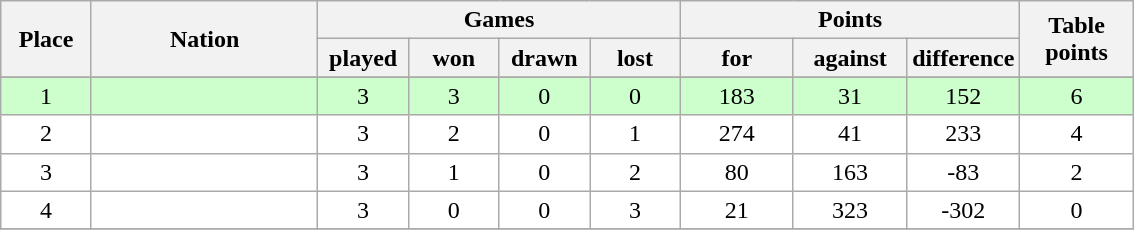<table class="wikitable">
<tr>
<th rowspan=2 width="8%">Place</th>
<th rowspan=2 width="20%">Nation</th>
<th colspan=4 width="32%">Games</th>
<th colspan=3 width="30%">Points</th>
<th rowspan=2 width="10%">Table<br>points</th>
</tr>
<tr>
<th width="8%">played</th>
<th width="8%">won</th>
<th width="8%">drawn</th>
<th width="8%">lost</th>
<th width="10%">for</th>
<th width="10%">against</th>
<th width="10%">difference</th>
</tr>
<tr>
</tr>
<tr bgcolor=#ccffcc align=center>
<td>1</td>
<td align=left><strong></strong></td>
<td>3</td>
<td>3</td>
<td>0</td>
<td>0</td>
<td>183</td>
<td>31</td>
<td>152</td>
<td>6</td>
</tr>
<tr bgcolor=#ffffff align=center>
<td>2</td>
<td align=left></td>
<td>3</td>
<td>2</td>
<td>0</td>
<td>1</td>
<td>274</td>
<td>41</td>
<td>233</td>
<td>4</td>
</tr>
<tr bgcolor=#ffffff align=center>
<td>3</td>
<td align=left></td>
<td>3</td>
<td>1</td>
<td>0</td>
<td>2</td>
<td>80</td>
<td>163</td>
<td>-83</td>
<td>2</td>
</tr>
<tr bgcolor=#ffffff align=center>
<td>4</td>
<td align=left></td>
<td>3</td>
<td>0</td>
<td>0</td>
<td>3</td>
<td>21</td>
<td>323</td>
<td>-302</td>
<td>0</td>
</tr>
<tr bgcolor=#ffcccc align=center>
</tr>
</table>
